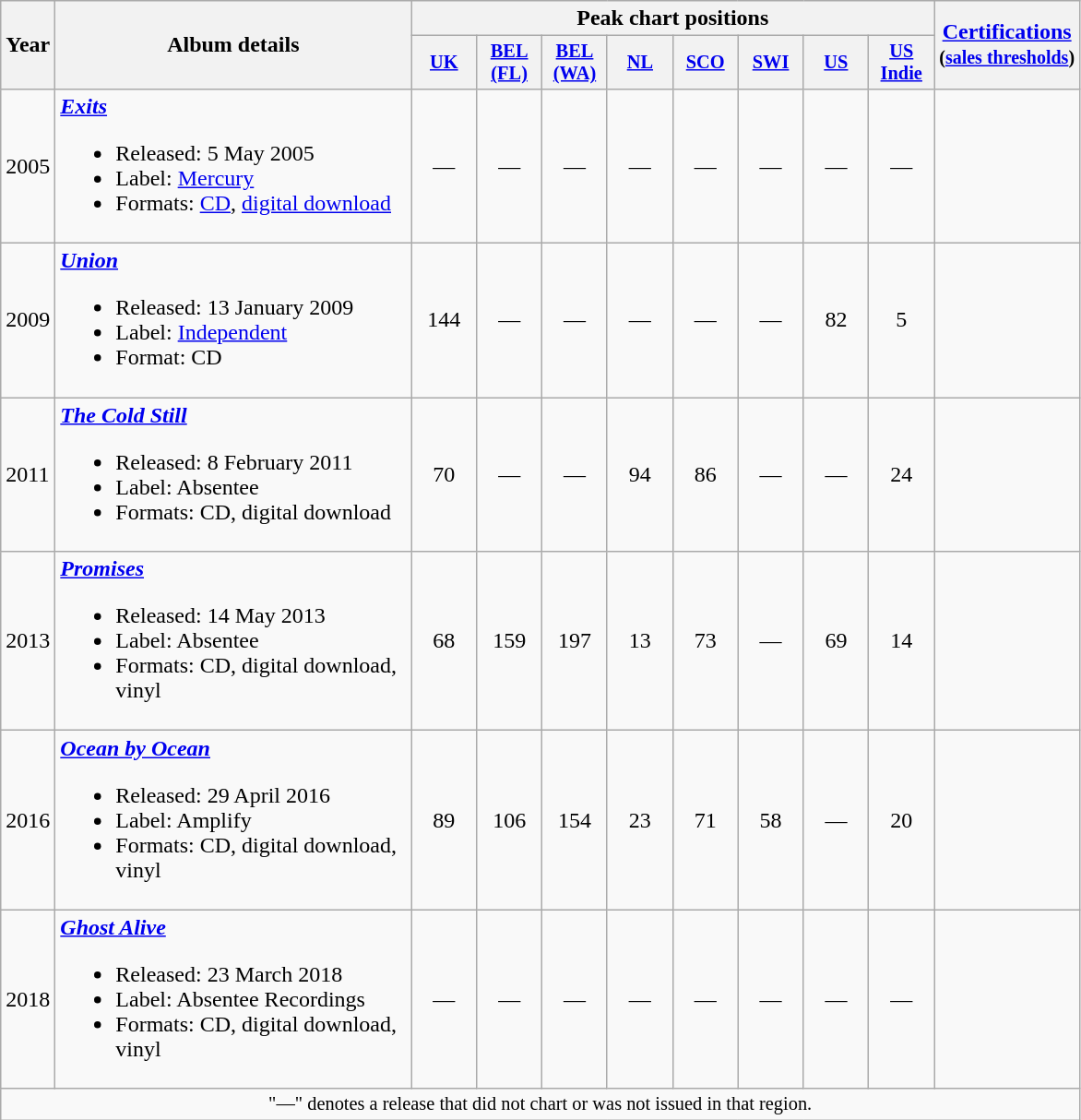<table class="wikitable" border="1">
<tr>
<th rowspan="2">Year</th>
<th rowspan="2" width="250">Album details</th>
<th colspan="8">Peak chart positions</th>
<th rowspan="2"><a href='#'>Certifications</a><br><small>(<a href='#'>sales thresholds</a>)</small></th>
</tr>
<tr>
<th style="width:3em;font-size:85%"><a href='#'>UK</a><br></th>
<th style="width:3em;font-size:85%"><a href='#'>BEL<br>(FL)</a><br></th>
<th style="width:3em;font-size:85%"><a href='#'>BEL<br>(WA)</a><br></th>
<th style="width:3em;font-size:85%"><a href='#'>NL</a><br></th>
<th style="width:3em;font-size:85%"><a href='#'>SCO</a><br></th>
<th style="width:3em;font-size:85%"><a href='#'>SWI</a><br></th>
<th style="width:3em;font-size:85%"><a href='#'>US</a><br></th>
<th style="width:3em;font-size:85%"><a href='#'>US<br>Indie</a><br></th>
</tr>
<tr>
<td>2005</td>
<td><strong><em><a href='#'>Exits</a></em></strong><br><ul><li>Released: 5 May 2005</li><li>Label: <a href='#'>Mercury</a></li><li>Formats: <a href='#'>CD</a>, <a href='#'>digital download</a></li></ul></td>
<td align="center">—</td>
<td align="center">—</td>
<td align="center">—</td>
<td align="center">—</td>
<td align="center">—</td>
<td align="center">—</td>
<td align="center">—</td>
<td align="center">—</td>
<td></td>
</tr>
<tr>
<td>2009</td>
<td><strong><em><a href='#'>Union</a></em></strong><br><ul><li>Released: 13 January 2009</li><li>Label: <a href='#'>Independent</a></li><li>Format: CD</li></ul></td>
<td align="center">144</td>
<td align="center">—</td>
<td align="center">—</td>
<td align="center">—</td>
<td align="center">—</td>
<td align="center">—</td>
<td align="center">82</td>
<td align="center">5</td>
<td></td>
</tr>
<tr>
<td>2011</td>
<td><strong><em><a href='#'>The Cold Still</a></em></strong><br><ul><li>Released: 8 February 2011</li><li>Label: Absentee</li><li>Formats: CD, digital download</li></ul></td>
<td align="center">70</td>
<td align="center">—</td>
<td align="center">—</td>
<td align="center">94</td>
<td align="center">86</td>
<td align="center">—</td>
<td align="center">—</td>
<td align="center">24</td>
<td></td>
</tr>
<tr>
<td>2013</td>
<td><strong><em><a href='#'>Promises</a></em></strong><br><ul><li>Released: 14 May 2013</li><li>Label: Absentee</li><li>Formats: CD, digital download, vinyl</li></ul></td>
<td align="center">68</td>
<td align="center">159</td>
<td align="center">197</td>
<td align="center">13</td>
<td align="center">73</td>
<td align="center">—</td>
<td align="center">69</td>
<td align="center">14</td>
<td></td>
</tr>
<tr>
<td>2016</td>
<td><strong><em><a href='#'>Ocean by Ocean</a></em></strong><br><ul><li>Released: 29 April 2016</li><li>Label: Amplify</li><li>Formats: CD, digital download, vinyl</li></ul></td>
<td align="center">89</td>
<td align="center">106</td>
<td align="center">154</td>
<td align="center">23</td>
<td align="center">71</td>
<td align="center">58</td>
<td align="center">—</td>
<td align="center">20</td>
<td></td>
</tr>
<tr>
<td>2018</td>
<td><strong><em><a href='#'>Ghost Alive</a></em></strong><br><ul><li>Released: 23 March 2018</li><li>Label: Absentee Recordings</li><li>Formats: CD, digital download, vinyl</li></ul></td>
<td align="center">—</td>
<td align="center">—</td>
<td align="center">—</td>
<td align="center">—</td>
<td align="center">—</td>
<td align="center">—</td>
<td align="center">—</td>
<td align="center">—</td>
<td></td>
</tr>
<tr>
<td align="center" colspan="18" style="font-size: 85%">"—" denotes a release that did not chart or was not issued in that region.</td>
</tr>
</table>
